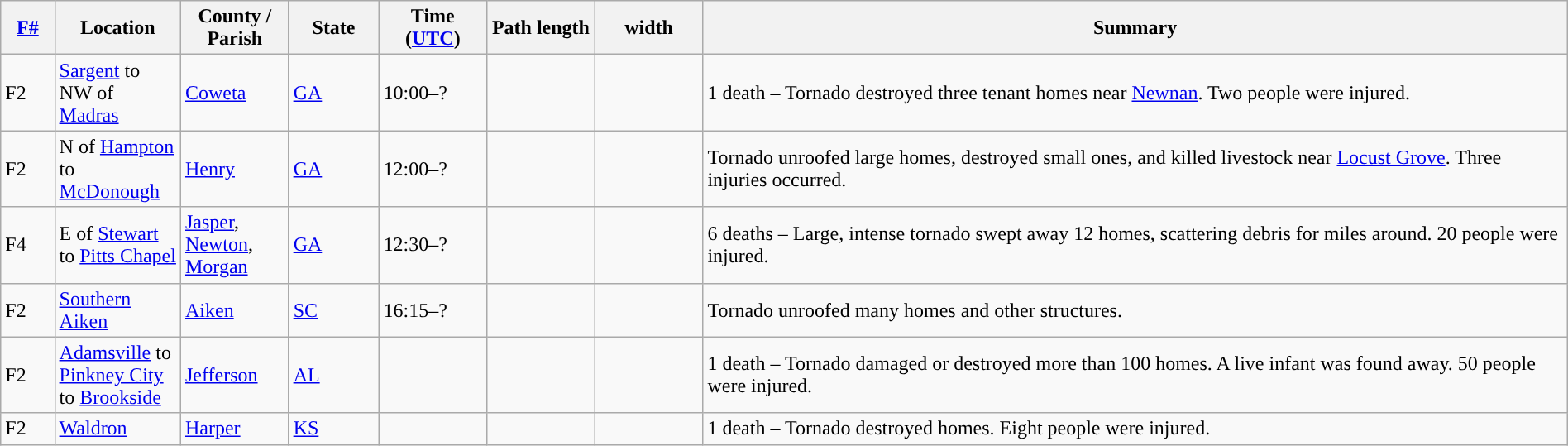<table class="wikitable sortable" style="width:100%;">
<tr>
<th scope="col"  style="width:3%; text-align:center;"><a href='#'>F#</a></th>
<th scope="col"  style="width:7%; text-align:center;" class="unsortable">Location</th>
<th scope="col"  style="width:6%; text-align:center;" class="unsortable">County / Parish</th>
<th scope="col"  style="width:5%; text-align:center;">State</th>
<th scope="col"  style="width:6%; text-align:center;">Time (<a href='#'>UTC</a>)</th>
<th scope="col"  style="width:6%; text-align:center;">Path length</th>
<th scope="col"  style="width:6%; text-align:center;"> width</th>
<th scope="col" class="unsortable" style="width:48%; text-align:center;">Summary</th>
</tr>
<tr>
<td>F2</td>
<td><a href='#'>Sargent</a> to NW of <a href='#'>Madras</a></td>
<td><a href='#'>Coweta</a></td>
<td><a href='#'>GA</a></td>
<td>10:00–?</td>
<td></td>
<td></td>
<td>1 death – Tornado destroyed three tenant homes near <a href='#'>Newnan</a>. Two people were injured.</td>
</tr>
<tr>
<td>F2</td>
<td>N of <a href='#'>Hampton</a> to <a href='#'>McDonough</a></td>
<td><a href='#'>Henry</a></td>
<td><a href='#'>GA</a></td>
<td>12:00–?</td>
<td></td>
<td></td>
<td>Tornado unroofed large homes, destroyed small ones, and killed livestock near <a href='#'>Locust Grove</a>. Three injuries occurred.</td>
</tr>
<tr>
<td>F4</td>
<td>E of <a href='#'>Stewart</a> to <a href='#'>Pitts Chapel</a></td>
<td><a href='#'>Jasper</a>, <a href='#'>Newton</a>, <a href='#'>Morgan</a></td>
<td><a href='#'>GA</a></td>
<td>12:30–?</td>
<td></td>
<td></td>
<td>6 deaths – Large, intense tornado swept away 12 homes, scattering debris for miles around. 20 people were injured.</td>
</tr>
<tr>
<td>F2</td>
<td><a href='#'>Southern Aiken</a></td>
<td><a href='#'>Aiken</a></td>
<td><a href='#'>SC</a></td>
<td>16:15–?</td>
<td></td>
<td></td>
<td>Tornado unroofed many homes and other structures.</td>
</tr>
<tr>
<td>F2</td>
<td><a href='#'>Adamsville</a> to <a href='#'>Pinkney City</a> to <a href='#'>Brookside</a></td>
<td><a href='#'>Jefferson</a></td>
<td><a href='#'>AL</a></td>
<td></td>
<td></td>
<td></td>
<td>1 death – Tornado damaged or destroyed more than 100 homes. A live infant was found  away. 50 people were injured.</td>
</tr>
<tr>
<td>F2</td>
<td><a href='#'>Waldron</a></td>
<td><a href='#'>Harper</a></td>
<td><a href='#'>KS</a></td>
<td></td>
<td></td>
<td></td>
<td>1 death – Tornado destroyed homes. Eight people were injured.</td>
</tr>
</table>
